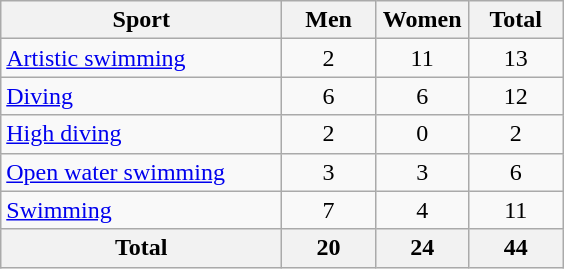<table class="wikitable sortable" style="text-align:center;">
<tr>
<th width=180>Sport</th>
<th width=55>Men</th>
<th width=55>Women</th>
<th width=55>Total</th>
</tr>
<tr>
<td align=left><a href='#'>Artistic swimming</a></td>
<td>2</td>
<td>11</td>
<td>13</td>
</tr>
<tr>
<td align=left><a href='#'>Diving</a></td>
<td>6</td>
<td>6</td>
<td>12</td>
</tr>
<tr>
<td align=left><a href='#'>High diving</a></td>
<td>2</td>
<td>0</td>
<td>2</td>
</tr>
<tr>
<td align=left><a href='#'>Open water swimming</a></td>
<td>3</td>
<td>3</td>
<td>6</td>
</tr>
<tr>
<td align=left><a href='#'>Swimming</a></td>
<td>7</td>
<td>4</td>
<td>11</td>
</tr>
<tr>
<th>Total</th>
<th>20</th>
<th>24</th>
<th>44</th>
</tr>
</table>
